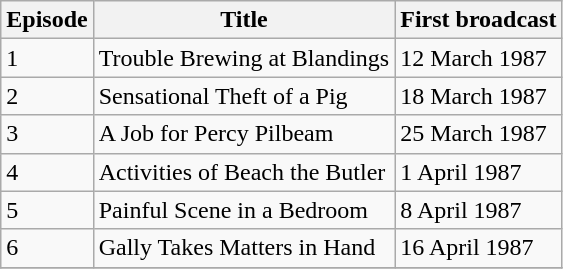<table class="wikitable">
<tr>
<th>Episode</th>
<th>Title</th>
<th>First broadcast</th>
</tr>
<tr>
<td>1</td>
<td>Trouble Brewing at Blandings</td>
<td>12 March 1987</td>
</tr>
<tr>
<td>2</td>
<td>Sensational Theft of a Pig</td>
<td>18 March 1987</td>
</tr>
<tr>
<td>3</td>
<td>A Job for Percy Pilbeam</td>
<td>25 March 1987</td>
</tr>
<tr>
<td>4</td>
<td>Activities of Beach the Butler</td>
<td>1 April 1987</td>
</tr>
<tr>
<td>5</td>
<td>Painful Scene in a Bedroom</td>
<td>8 April 1987</td>
</tr>
<tr>
<td>6</td>
<td>Gally Takes Matters in Hand</td>
<td>16 April 1987</td>
</tr>
<tr>
</tr>
</table>
